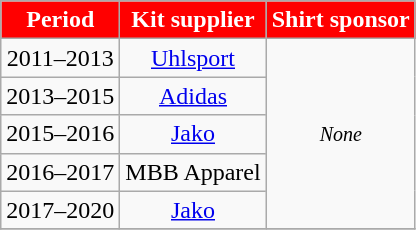<table class="wikitable"  style="text-align: center;">
<tr>
<th style="color:#FFFFFF; background:red;">Period</th>
<th style="color:#FFFFFF; background:red;">Kit supplier</th>
<th style="color:#FFFFFF; background:red;">Shirt sponsor</th>
</tr>
<tr>
<td>2011–2013</td>
<td><a href='#'>Uhlsport</a></td>
<td rowspan="5"><small><em>None</em></small></td>
</tr>
<tr>
<td>2013–2015</td>
<td><a href='#'>Adidas</a></td>
</tr>
<tr>
<td>2015–2016</td>
<td><a href='#'>Jako</a></td>
</tr>
<tr>
<td>2016–2017</td>
<td>MBB Apparel</td>
</tr>
<tr>
<td>2017–2020</td>
<td><a href='#'>Jako</a></td>
</tr>
<tr>
</tr>
</table>
